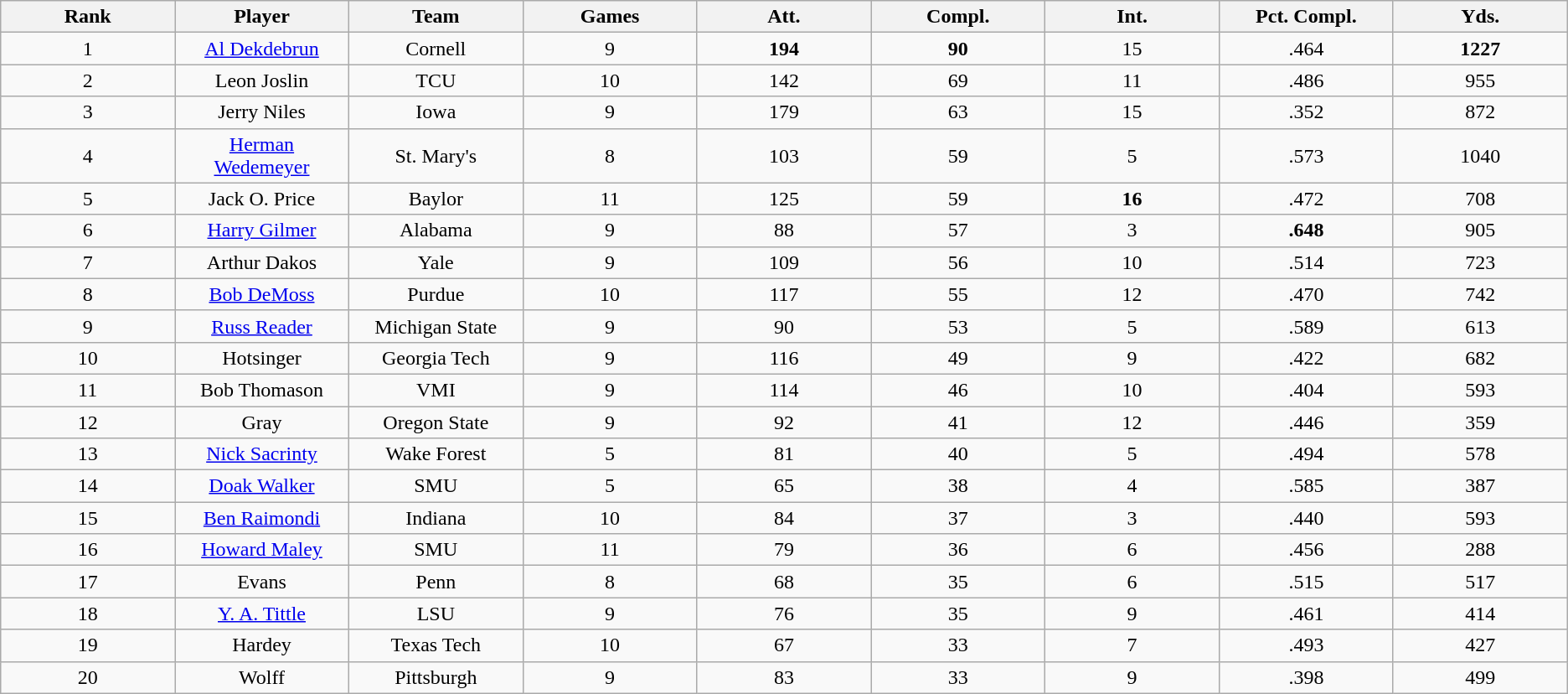<table class="wikitable sortable">
<tr>
<th bgcolor="#DDDDFF" width="10%">Rank</th>
<th bgcolor="#DDDDFF" width="10%">Player</th>
<th bgcolor="#DDDDFF" width="10%">Team</th>
<th bgcolor="#DDDDFF" width="10%">Games</th>
<th bgcolor="#DDDDFF" width="10%">Att.</th>
<th bgcolor="#DDDDFF" width="10%">Compl.</th>
<th bgcolor="#DDDDFF" width="10%">Int.</th>
<th bgcolor="#DDDDFF" width="10%">Pct. Compl.</th>
<th bgcolor="#DDDDFF" width="10%">Yds.</th>
</tr>
<tr align="center">
<td>1</td>
<td><a href='#'>Al Dekdebrun</a></td>
<td>Cornell</td>
<td>9</td>
<td><strong>194</strong></td>
<td><strong>90</strong></td>
<td>15</td>
<td>.464</td>
<td><strong>1227</strong></td>
</tr>
<tr align="center">
<td>2</td>
<td>Leon Joslin</td>
<td>TCU</td>
<td>10</td>
<td>142</td>
<td>69</td>
<td>11</td>
<td>.486</td>
<td>955</td>
</tr>
<tr align="center">
<td>3</td>
<td>Jerry Niles</td>
<td>Iowa</td>
<td>9</td>
<td>179</td>
<td>63</td>
<td>15</td>
<td>.352</td>
<td>872</td>
</tr>
<tr align="center">
<td>4</td>
<td><a href='#'>Herman Wedemeyer</a></td>
<td>St. Mary's</td>
<td>8</td>
<td>103</td>
<td>59</td>
<td>5</td>
<td>.573</td>
<td>1040</td>
</tr>
<tr align="center">
<td>5</td>
<td>Jack O. Price</td>
<td>Baylor</td>
<td>11</td>
<td>125</td>
<td>59</td>
<td><strong>16</strong></td>
<td>.472</td>
<td>708</td>
</tr>
<tr align="center">
<td>6</td>
<td><a href='#'>Harry Gilmer</a></td>
<td>Alabama</td>
<td>9</td>
<td>88</td>
<td>57</td>
<td>3</td>
<td><strong>.648</strong></td>
<td>905</td>
</tr>
<tr align="center">
<td>7</td>
<td>Arthur Dakos</td>
<td>Yale</td>
<td>9</td>
<td>109</td>
<td>56</td>
<td>10</td>
<td>.514</td>
<td>723</td>
</tr>
<tr align="center">
<td>8</td>
<td><a href='#'>Bob DeMoss</a></td>
<td>Purdue</td>
<td>10</td>
<td>117</td>
<td>55</td>
<td>12</td>
<td>.470</td>
<td>742</td>
</tr>
<tr align="center">
<td>9</td>
<td><a href='#'>Russ Reader</a></td>
<td>Michigan State</td>
<td>9</td>
<td>90</td>
<td>53</td>
<td>5</td>
<td>.589</td>
<td>613</td>
</tr>
<tr align="center">
<td>10</td>
<td>Hotsinger</td>
<td>Georgia Tech</td>
<td>9</td>
<td>116</td>
<td>49</td>
<td>9</td>
<td>.422</td>
<td>682</td>
</tr>
<tr align="center">
<td>11</td>
<td>Bob Thomason</td>
<td>VMI</td>
<td>9</td>
<td>114</td>
<td>46</td>
<td>10</td>
<td>.404</td>
<td>593</td>
</tr>
<tr align="center">
<td>12</td>
<td>Gray</td>
<td>Oregon State</td>
<td>9</td>
<td>92</td>
<td>41</td>
<td>12</td>
<td>.446</td>
<td>359</td>
</tr>
<tr align="center">
<td>13</td>
<td><a href='#'>Nick Sacrinty</a></td>
<td>Wake Forest</td>
<td>5</td>
<td>81</td>
<td>40</td>
<td>5</td>
<td>.494</td>
<td>578</td>
</tr>
<tr align="center">
<td>14</td>
<td><a href='#'>Doak Walker</a></td>
<td>SMU</td>
<td>5</td>
<td>65</td>
<td>38</td>
<td>4</td>
<td>.585</td>
<td>387</td>
</tr>
<tr align="center">
<td>15</td>
<td><a href='#'>Ben Raimondi</a></td>
<td>Indiana</td>
<td>10</td>
<td>84</td>
<td>37</td>
<td>3</td>
<td>.440</td>
<td>593</td>
</tr>
<tr align="center">
<td>16</td>
<td><a href='#'>Howard Maley</a></td>
<td>SMU</td>
<td>11</td>
<td>79</td>
<td>36</td>
<td>6</td>
<td>.456</td>
<td>288</td>
</tr>
<tr align="center">
<td>17</td>
<td>Evans</td>
<td>Penn</td>
<td>8</td>
<td>68</td>
<td>35</td>
<td>6</td>
<td>.515</td>
<td>517</td>
</tr>
<tr align="center">
<td>18</td>
<td><a href='#'>Y. A. Tittle</a></td>
<td>LSU</td>
<td>9</td>
<td>76</td>
<td>35</td>
<td>9</td>
<td>.461</td>
<td>414</td>
</tr>
<tr align="center">
<td>19</td>
<td>Hardey</td>
<td>Texas Tech</td>
<td>10</td>
<td>67</td>
<td>33</td>
<td>7</td>
<td>.493</td>
<td>427</td>
</tr>
<tr align="center">
<td>20</td>
<td>Wolff</td>
<td>Pittsburgh</td>
<td>9</td>
<td>83</td>
<td>33</td>
<td>9</td>
<td>.398</td>
<td>499</td>
</tr>
</table>
